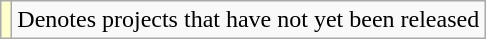<table class="wikitable">
<tr>
<td style="background:#FFFFCC;"></td>
<td>Denotes projects that have not yet been released</td>
</tr>
</table>
